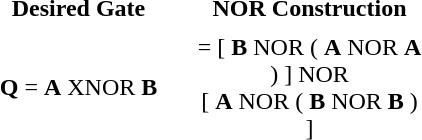<table align=center style="text-align:center">
<tr>
<th width=150>Desired Gate</th>
<th width=150>NOR Construction</th>
</tr>
<tr>
<td></td>
<td></td>
</tr>
<tr class="nowrap">
<td><strong>Q</strong>  =  <strong>A</strong> XNOR <strong>B</strong></td>
<td>= [ <strong>B</strong> NOR ( <strong>A</strong> NOR <strong>A</strong> ) ] NOR<br> [ <strong>A</strong> NOR ( <strong>B</strong> NOR <strong>B</strong> ) ]</td>
</tr>
</table>
